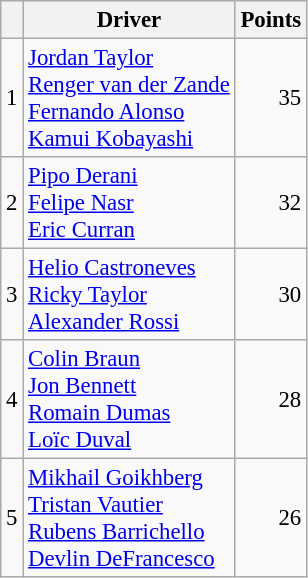<table class="wikitable" style="font-size: 95%;">
<tr>
<th scope="col"></th>
<th scope="col">Driver</th>
<th scope="col">Points</th>
</tr>
<tr>
<td align=center>1</td>
<td> <a href='#'>Jordan Taylor</a><br> <a href='#'>Renger van der Zande</a><br> <a href='#'>Fernando Alonso</a><br> <a href='#'>Kamui Kobayashi</a></td>
<td align=right>35</td>
</tr>
<tr>
<td align=center>2</td>
<td> <a href='#'>Pipo Derani</a><br> <a href='#'>Felipe Nasr</a><br> <a href='#'>Eric Curran</a></td>
<td align=right>32</td>
</tr>
<tr>
<td align=center>3</td>
<td> <a href='#'>Helio Castroneves</a><br> <a href='#'>Ricky Taylor</a><br> <a href='#'>Alexander Rossi</a></td>
<td align=right>30</td>
</tr>
<tr>
<td align=center>4</td>
<td> <a href='#'>Colin Braun</a><br> <a href='#'>Jon Bennett</a><br> <a href='#'>Romain Dumas</a><br> <a href='#'>Loïc Duval</a></td>
<td align=right>28</td>
</tr>
<tr>
<td align=center>5</td>
<td> <a href='#'>Mikhail Goikhberg</a><br> <a href='#'>Tristan Vautier</a><br> <a href='#'>Rubens Barrichello</a><br> <a href='#'>Devlin DeFrancesco</a></td>
<td align=right>26</td>
</tr>
</table>
